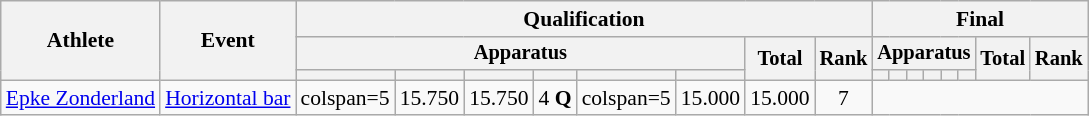<table class="wikitable" style="font-size:90%">
<tr>
<th rowspan=3>Athlete</th>
<th rowspan=3>Event</th>
<th colspan =8>Qualification</th>
<th colspan =8>Final</th>
</tr>
<tr style="font-size:95%">
<th colspan=6>Apparatus</th>
<th rowspan=2>Total</th>
<th rowspan=2>Rank</th>
<th colspan=6>Apparatus</th>
<th rowspan=2>Total</th>
<th rowspan=2>Rank</th>
</tr>
<tr style="font-size:95%">
<th></th>
<th></th>
<th></th>
<th></th>
<th></th>
<th></th>
<th></th>
<th></th>
<th></th>
<th></th>
<th></th>
<th></th>
</tr>
<tr align=center>
<td align=left><a href='#'>Epke Zonderland</a></td>
<td align=left><a href='#'>Horizontal bar</a></td>
<td>colspan=5 </td>
<td>15.750</td>
<td>15.750</td>
<td>4 <strong>Q</strong></td>
<td>colspan=5 </td>
<td>15.000</td>
<td>15.000</td>
<td>7</td>
</tr>
</table>
